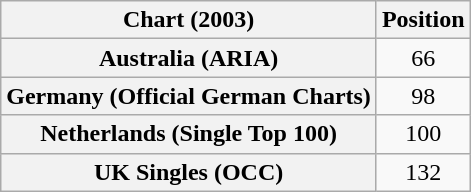<table class="wikitable sortable plainrowheaders" style="text-align:center;">
<tr>
<th scope="col">Chart (2003)</th>
<th scope="col">Position</th>
</tr>
<tr>
<th scope="row">Australia (ARIA)</th>
<td align=center>66</td>
</tr>
<tr>
<th scope="row">Germany (Official German Charts)</th>
<td align=center>98</td>
</tr>
<tr>
<th scope="row">Netherlands (Single Top 100)</th>
<td align=center>100</td>
</tr>
<tr>
<th scope="row">UK Singles (OCC)</th>
<td align=center>132</td>
</tr>
</table>
